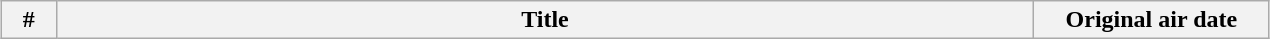<table class="wikitable" style="width:67%; margin:auto; background:#FFF;">
<tr>
<th width="30">#</th>
<th>Title</th>
<th width="150">Original air date<br>























</th>
</tr>
</table>
